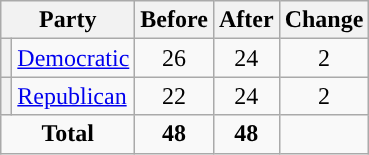<table class="wikitable" style="text-align:center;">
<tr>
<th colspan="2">Party</th>
<th>Before</th>
<th>After</th>
<th>Change</th>
</tr>
<tr>
<th style="background-color:"></th>
<td style="text-align:left;"><a href='#'>Democratic</a></td>
<td>26</td>
<td>24</td>
<td> 2</td>
</tr>
<tr>
<th style="background-color:"></th>
<td style="text-align:left;"><a href='#'>Republican</a></td>
<td>22</td>
<td>24</td>
<td> 2</td>
</tr>
<tr>
<td colspan="2"><strong>Total</strong></td>
<td><strong>48</strong></td>
<td><strong>48</strong></td>
<td></td>
</tr>
</table>
